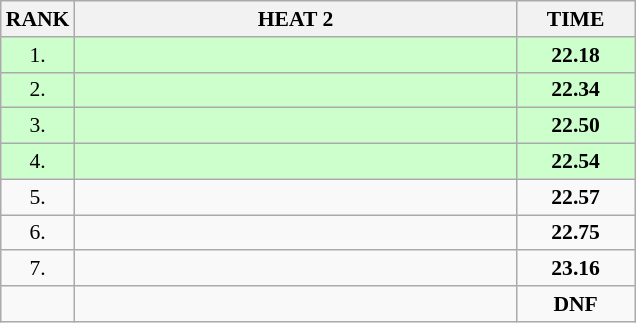<table class="wikitable" style="border-collapse: collapse; font-size: 90%;">
<tr>
<th>RANK</th>
<th style="width: 20em">HEAT 2</th>
<th style="width: 5em">TIME</th>
</tr>
<tr style="background:#ccffcc;">
<td align="center">1.</td>
<td></td>
<td align="center"><strong>22.18</strong></td>
</tr>
<tr style="background:#ccffcc;">
<td align="center">2.</td>
<td></td>
<td align="center"><strong>22.34</strong></td>
</tr>
<tr style="background:#ccffcc;">
<td align="center">3.</td>
<td></td>
<td align="center"><strong>22.50</strong></td>
</tr>
<tr style="background:#ccffcc;">
<td align="center">4.</td>
<td></td>
<td align="center"><strong>22.54</strong></td>
</tr>
<tr>
<td align="center">5.</td>
<td></td>
<td align="center"><strong>22.57</strong></td>
</tr>
<tr>
<td align="center">6.</td>
<td></td>
<td align="center"><strong>22.75</strong></td>
</tr>
<tr>
<td align="center">7.</td>
<td></td>
<td align="center"><strong>23.16</strong></td>
</tr>
<tr>
<td align="center"></td>
<td></td>
<td align="center"><strong>DNF</strong></td>
</tr>
</table>
